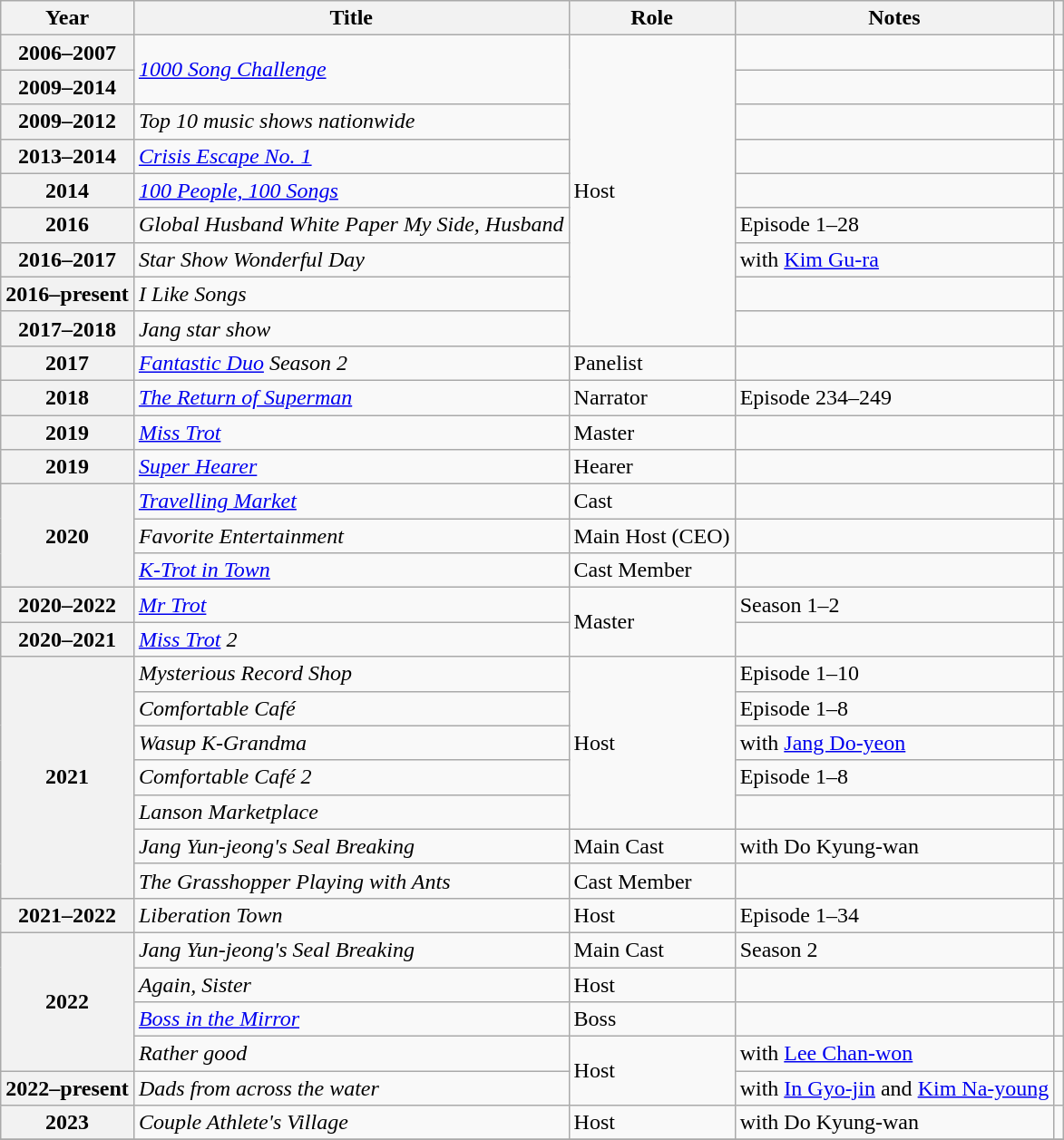<table class="wikitable sortable plainrowheaders">
<tr>
<th scope="col">Year</th>
<th scope="col">Title</th>
<th scope="col">Role</th>
<th scope="col">Notes</th>
<th scope="col" class="unsortable"></th>
</tr>
<tr>
<th scope="row">2006–2007</th>
<td rowspan="2"><em><a href='#'>1000 Song Challenge</a></em></td>
<td rowspan="9">Host</td>
<td></td>
<td></td>
</tr>
<tr>
<th scope="row">2009–2014</th>
<td></td>
<td></td>
</tr>
<tr>
<th scope="row">2009–2012</th>
<td><em>Top 10 music shows nationwide  </em></td>
<td></td>
<td></td>
</tr>
<tr>
<th scope="row">2013–2014</th>
<td><em><a href='#'>Crisis Escape No. 1</a> </em></td>
<td></td>
<td></td>
</tr>
<tr>
<th scope="row">2014</th>
<td><em><a href='#'>100 People, 100 Songs</a> </em></td>
<td></td>
<td></td>
</tr>
<tr>
<th scope="row">2016</th>
<td><em>Global Husband White Paper My Side, Husband</em></td>
<td>Episode 1–28</td>
<td></td>
</tr>
<tr>
<th scope="row">2016–2017</th>
<td><em>Star Show Wonderful Day </em></td>
<td>with <a href='#'>Kim Gu-ra</a></td>
<td></td>
</tr>
<tr>
<th scope="row">2016–present</th>
<td><em>I Like Songs</em></td>
<td></td>
<td></td>
</tr>
<tr>
<th scope="row">2017–2018</th>
<td><em>Jang star show</em></td>
<td></td>
<td></td>
</tr>
<tr>
<th scope="row">2017</th>
<td><em><a href='#'>Fantastic Duo</a> Season 2 </em></td>
<td>Panelist</td>
<td></td>
<td></td>
</tr>
<tr>
<th scope="row">2018</th>
<td><em><a href='#'>The Return of Superman</a></em></td>
<td>Narrator</td>
<td>Episode 234–249</td>
<td></td>
</tr>
<tr>
<th scope="row">2019</th>
<td><em><a href='#'>Miss Trot</a></em></td>
<td>Master</td>
<td></td>
<td></td>
</tr>
<tr>
<th scope="row">2019</th>
<td><em><a href='#'>Super Hearer</a></em></td>
<td>Hearer</td>
<td></td>
<td></td>
</tr>
<tr>
<th scope="row" rowspan="3">2020</th>
<td><em><a href='#'>Travelling Market</a></em></td>
<td>Cast</td>
<td></td>
<td></td>
</tr>
<tr>
<td><em>Favorite Entertainment</em></td>
<td>Main Host (CEO)</td>
<td></td>
<td></td>
</tr>
<tr>
<td><em><a href='#'>K-Trot in Town</a></em></td>
<td>Cast Member</td>
<td></td>
<td></td>
</tr>
<tr>
<th scope="row">2020–2022</th>
<td><em><a href='#'>Mr Trot</a></em></td>
<td rowspan=2>Master</td>
<td>Season 1–2</td>
<td></td>
</tr>
<tr>
<th scope="row">2020–2021</th>
<td><em><a href='#'>Miss Trot</a> 2</em></td>
<td></td>
<td></td>
</tr>
<tr>
<th scope="row" rowspan="7">2021</th>
<td><em>Mysterious Record Shop</em></td>
<td rowspan=5>Host</td>
<td>Episode 1–10</td>
<td></td>
</tr>
<tr>
<td><em>Comfortable Café</em></td>
<td>Episode 1–8</td>
<td></td>
</tr>
<tr>
<td><em>Wasup K-Grandma</em></td>
<td>with <a href='#'>Jang Do-yeon</a></td>
<td></td>
</tr>
<tr>
<td><em>Comfortable Café 2</em></td>
<td>Episode 1–8</td>
<td></td>
</tr>
<tr>
<td><em>Lanson Marketplace</em></td>
<td></td>
<td></td>
</tr>
<tr>
<td><em>Jang Yun-jeong's Seal Breaking</em></td>
<td>Main Cast</td>
<td>with Do Kyung-wan</td>
<td></td>
</tr>
<tr>
<td><em>The Grasshopper Playing with Ants </em></td>
<td>Cast Member</td>
<td></td>
<td></td>
</tr>
<tr>
<th scope="row" rowspan="1">2021–2022</th>
<td><em>Liberation Town</em></td>
<td>Host</td>
<td>Episode 1–34</td>
<td></td>
</tr>
<tr>
<th scope="row" rowspan=4>2022</th>
<td><em>Jang Yun-jeong's Seal Breaking</em></td>
<td>Main Cast</td>
<td>Season 2</td>
<td></td>
</tr>
<tr>
<td><em>Again, Sister</em></td>
<td>Host</td>
<td></td>
<td></td>
</tr>
<tr>
<td><em><a href='#'>Boss in the Mirror</a></em></td>
<td>Boss</td>
<td></td>
<td></td>
</tr>
<tr>
<td><em>Rather good</em></td>
<td rowspan=2>Host</td>
<td>with <a href='#'>Lee Chan-won</a></td>
<td></td>
</tr>
<tr>
<th scope="row">2022–present</th>
<td><em>Dads from across the water</em></td>
<td>with <a href='#'>In Gyo-jin</a> and <a href='#'>Kim Na-young</a></td>
<td></td>
</tr>
<tr>
<th scope="row">2023</th>
<td><em>Couple Athlete's Village</em></td>
<td>Host</td>
<td>with Do Kyung-wan</td>
<td></td>
</tr>
<tr>
</tr>
</table>
